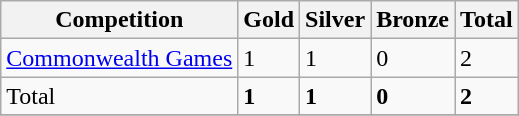<table class="wikitable sortable">
<tr>
<th>Competition</th>
<th>Gold</th>
<th>Silver</th>
<th>Bronze</th>
<th>Total</th>
</tr>
<tr>
<td><a href='#'>Commonwealth Games</a></td>
<td>1</td>
<td>1</td>
<td>0</td>
<td>2</td>
</tr>
<tr>
<td>Total</td>
<td><strong>1</strong></td>
<td><strong>1</strong></td>
<td><strong>0</strong></td>
<td><strong>2</strong></td>
</tr>
<tr>
</tr>
</table>
